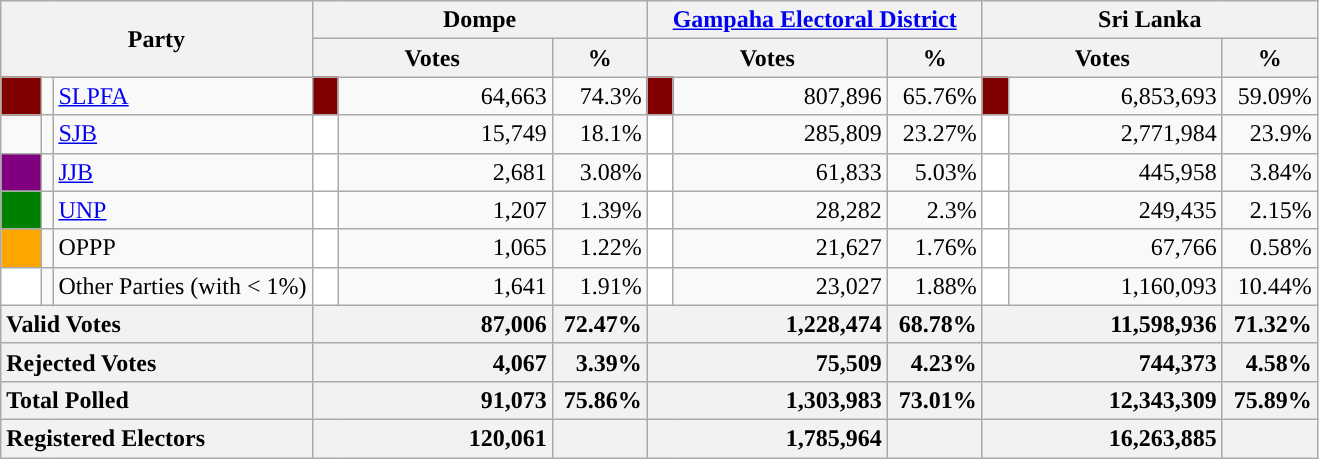<table class="wikitable">
<tr>
<th colspan="3" width="144px"rowspan="2">Party</th>
<th colspan="3" width="216px">Dompe</th>
<th colspan="3" width="216px"><a href='#'>Gampaha Electoral District</a></th>
<th colspan="3" width="216px">Sri Lanka</th>
</tr>
<tr>
<th colspan="2" width="144px">Votes</th>
<th>%</th>
<th colspan="2" width="144px">Votes</th>
<th>%</th>
<th colspan="2" width="144px">Votes</th>
<th>%</th>
</tr>
<tr>
<td style="background-color:maroon;" width="20px"></td>
<td></td>
<td style="text-align:left;"><a href='#'>SLPFA</a></td>
<td style="background-color:maroon;" width="10px"></td>
<td style="text-align:right;">64,663</td>
<td style="text-align:right;">74.3%</td>
<td style="background-color:maroon;" width="10px"></td>
<td style="text-align:right;">807,896</td>
<td style="text-align:right;">65.76%</td>
<td style="background-color:maroon;" width="10px"></td>
<td style="text-align:right;">6,853,693</td>
<td style="text-align:right;">59.09%</td>
</tr>
<tr>
<td style="background-color:"></td>
<td></td>
<td style="text-align:left;"><a href='#'>SJB</a></td>
<td style="background-color:white;" width="10px"></td>
<td style="text-align:right;">15,749</td>
<td style="text-align:right;">18.1%</td>
<td style="background-color:white;" width="10px"></td>
<td style="text-align:right;">285,809</td>
<td style="text-align:right;">23.27%</td>
<td style="background-color:white;" width="10px"></td>
<td style="text-align:right;">2,771,984</td>
<td style="text-align:right;">23.9%</td>
</tr>
<tr>
<td style="background-color:purple;" width="20px"></td>
<td></td>
<td style="text-align:left;"><a href='#'>JJB</a></td>
<td style="background-color:white;" width="10px"></td>
<td style="text-align:right;">2,681</td>
<td style="text-align:right;">3.08%</td>
<td style="background-color:white;" width="10px"></td>
<td style="text-align:right;">61,833</td>
<td style="text-align:right;">5.03%</td>
<td style="background-color:white;" width="10px"></td>
<td style="text-align:right;">445,958</td>
<td style="text-align:right;">3.84%</td>
</tr>
<tr>
<td style="background-color:green;" width="20px"></td>
<td></td>
<td style="text-align:left;"><a href='#'>UNP</a></td>
<td style="background-color:white;" width="10px"></td>
<td style="text-align:right;">1,207</td>
<td style="text-align:right;">1.39%</td>
<td style="background-color:white;" width="10px"></td>
<td style="text-align:right;">28,282</td>
<td style="text-align:right;">2.3%</td>
<td style="background-color:white;" width="10px"></td>
<td style="text-align:right;">249,435</td>
<td style="text-align:right;">2.15%</td>
</tr>
<tr>
<td style="background-color:orange;" width="20px"></td>
<td></td>
<td style="text-align:left;">OPPP</td>
<td style="background-color:white;" width="10px"></td>
<td style="text-align:right;">1,065</td>
<td style="text-align:right;">1.22%</td>
<td style="background-color:white;" width="10px"></td>
<td style="text-align:right;">21,627</td>
<td style="text-align:right;">1.76%</td>
<td style="background-color:white;" width="10px"></td>
<td style="text-align:right;">67,766</td>
<td style="text-align:right;">0.58%</td>
</tr>
<tr>
<td style="background-color:white;" width="20px"></td>
<td></td>
<td style="text-align:left;">Other Parties (with < 1%)</td>
<td style="background-color:white;" width="10px"></td>
<td style="text-align:right;">1,641</td>
<td style="text-align:right;">1.91%</td>
<td style="background-color:white;" width="10px"></td>
<td style="text-align:right;">23,027</td>
<td style="text-align:right;">1.88%</td>
<td style="background-color:white;" width="10px"></td>
<td style="text-align:right;">1,160,093</td>
<td style="text-align:right;">10.44%</td>
</tr>
<tr>
<th colspan="3" width="144px"style="text-align:left;">Valid Votes</th>
<th style="text-align:right;"colspan="2" width="144px">87,006</th>
<th style="text-align:right;">72.47%</th>
<th style="text-align:right;"colspan="2" width="144px">1,228,474</th>
<th style="text-align:right;">68.78%</th>
<th style="text-align:right;"colspan="2" width="144px">11,598,936</th>
<th style="text-align:right;">71.32%</th>
</tr>
<tr>
<th colspan="3" width="144px"style="text-align:left;">Rejected Votes</th>
<th style="text-align:right;"colspan="2" width="144px">4,067</th>
<th style="text-align:right;">3.39%</th>
<th style="text-align:right;"colspan="2" width="144px">75,509</th>
<th style="text-align:right;">4.23%</th>
<th style="text-align:right;"colspan="2" width="144px">744,373</th>
<th style="text-align:right;">4.58%</th>
</tr>
<tr>
<th colspan="3" width="144px"style="text-align:left;">Total Polled</th>
<th style="text-align:right;"colspan="2" width="144px">91,073</th>
<th style="text-align:right;">75.86%</th>
<th style="text-align:right;"colspan="2" width="144px">1,303,983</th>
<th style="text-align:right;">73.01%</th>
<th style="text-align:right;"colspan="2" width="144px">12,343,309</th>
<th style="text-align:right;">75.89%</th>
</tr>
<tr>
<th colspan="3" width="144px"style="text-align:left;">Registered Electors</th>
<th style="text-align:right;"colspan="2" width="144px">120,061</th>
<th></th>
<th style="text-align:right;"colspan="2" width="144px">1,785,964</th>
<th></th>
<th style="text-align:right;"colspan="2" width="144px">16,263,885</th>
<th></th>
</tr>
</table>
